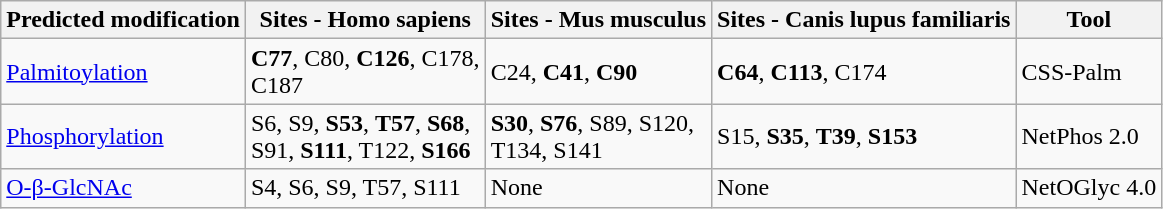<table class="wikitable">
<tr>
<th>Predicted modification</th>
<th>Sites - Homo sapiens</th>
<th>Sites - Mus musculus</th>
<th>Sites - Canis lupus familiaris</th>
<th>Tool</th>
</tr>
<tr>
<td><a href='#'>Palmitoylation</a></td>
<td><strong>C77</strong>, C80, <strong>C126</strong>, C178,<br>C187</td>
<td>C24, <strong>C41</strong>, <strong>C90</strong></td>
<td><strong>C64</strong>, <strong>C113</strong>, C174</td>
<td>CSS-Palm</td>
</tr>
<tr>
<td><a href='#'>Phosphorylation</a></td>
<td>S6, S9, <strong>S53</strong>, <strong>T57</strong>, <strong>S68</strong>,<br>S91, <strong>S111</strong>, T122, <strong>S166</strong></td>
<td><strong>S30</strong>, <strong>S76</strong>, S89, S120,<br>T134, S141</td>
<td>S15, <strong>S35</strong>, <strong>T39</strong>, <strong>S153</strong></td>
<td>NetPhos 2.0</td>
</tr>
<tr>
<td><a href='#'>O-β-GlcNAc</a></td>
<td>S4, S6, S9, T57, S111</td>
<td>None</td>
<td>None</td>
<td>NetOGlyc 4.0</td>
</tr>
</table>
